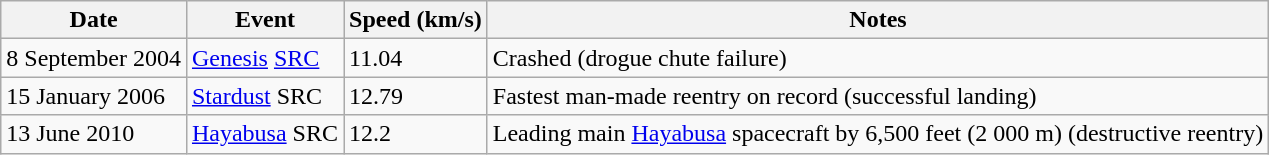<table class="wikitable">
<tr>
<th>Date</th>
<th>Event</th>
<th>Speed (km/s)</th>
<th>Notes</th>
</tr>
<tr>
<td>8 September 2004</td>
<td><a href='#'>Genesis</a> <a href='#'>SRC</a></td>
<td>11.04</td>
<td>Crashed (drogue chute failure)</td>
</tr>
<tr>
<td>15 January 2006</td>
<td><a href='#'>Stardust</a> SRC</td>
<td>12.79</td>
<td>Fastest man-made reentry on record (successful landing)</td>
</tr>
<tr>
<td>13 June 2010</td>
<td><a href='#'>Hayabusa</a> SRC</td>
<td>12.2</td>
<td>Leading main <a href='#'>Hayabusa</a> spacecraft by 6,500 feet (2 000 m) (destructive reentry)</td>
</tr>
</table>
